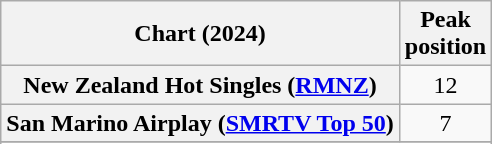<table class="wikitable sortable plainrowheaders" style="text-align:center">
<tr>
<th scope="col">Chart (2024)</th>
<th scope="col">Peak<br>position</th>
</tr>
<tr>
<th scope="row">New Zealand Hot Singles (<a href='#'>RMNZ</a>)</th>
<td>12</td>
</tr>
<tr>
<th scope="row">San Marino Airplay (<a href='#'>SMRTV Top 50</a>)</th>
<td>7</td>
</tr>
<tr>
</tr>
<tr>
</tr>
<tr>
</tr>
<tr>
</tr>
</table>
